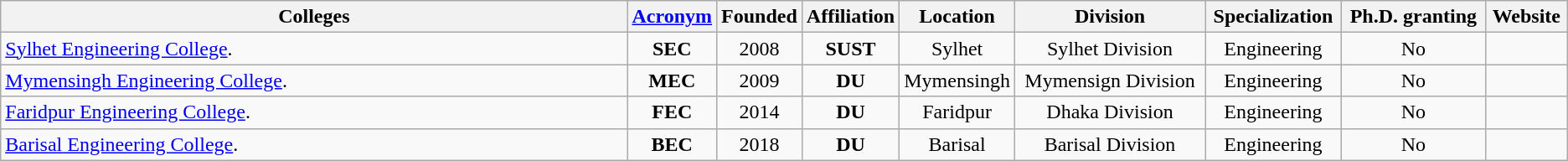<table class="wikitable sortable mw-datatable static-row-numbers">
<tr>
<th Universityss="unsortable">Colleges</th>
<th><a href='#'>Acronym</a></th>
<th>Founded</th>
<th>Affiliation</th>
<th>Location</th>
<th>Division</th>
<th>Specialization</th>
<th>Ph.D. granting</th>
<th>Website</th>
</tr>
<tr>
<td style="width:40%;"><a href='#'>Sylhet Engineering College</a>.</td>
<td style="text-align:center; width:5%;"><strong>SEC</strong></td>
<td style="text-align:center; width:5%;">2008</td>
<td style="text-align:center; width:5%;"><strong>SUST</strong></td>
<td style="text-align:center; width:7%;">Sylhet</td>
<td style="text-align:center;">Sylhet Division</td>
<td style="text-align:center;">Engineering</td>
<td style="text-align:center;">No</td>
<td style="text-align:center;"></td>
</tr>
<tr>
<td style="width:40%;"><a href='#'>Mymensingh Engineering College</a>.</td>
<td style="text-align:center; width:5%;"><strong>MEC</strong></td>
<td style="text-align:center; width:5%;">2009</td>
<td style="text-align:center; width:5%;"><strong>DU</strong></td>
<td style="text-align:center; width:7%;">Mymensingh</td>
<td style="text-align:center;">Mymensign Division</td>
<td style="text-align:center;">Engineering</td>
<td style="text-align:center;">No</td>
<td style="text-align:center;"></td>
</tr>
<tr>
<td style="width:40%;"><a href='#'>Faridpur Engineering College</a>.</td>
<td style="text-align:center; width:5%;"><strong>FEC</strong></td>
<td style="text-align:center; width:5%;">2014</td>
<td style="text-align:center; width:5%;"><strong>DU</strong></td>
<td style="text-align:center; width:7%;">Faridpur</td>
<td style="text-align:center;">Dhaka Division</td>
<td style="text-align:center;">Engineering</td>
<td style="text-align:center;">No</td>
<td style="text-align:center;"></td>
</tr>
<tr>
<td style="width:40%;"><a href='#'>Barisal Engineering College</a>.</td>
<td style="text-align:center; width:5%;"><strong>BEC</strong></td>
<td style="text-align:center; width:5%;">2018</td>
<td style="text-align:center; width:5%;"><strong>DU</strong></td>
<td style="text-align:center; width:7%;">Barisal</td>
<td style="text-align:center;">Barisal Division</td>
<td style="text-align:center;">Engineering</td>
<td style="text-align:center;">No</td>
<td style="text-align:center;"></td>
</tr>
</table>
